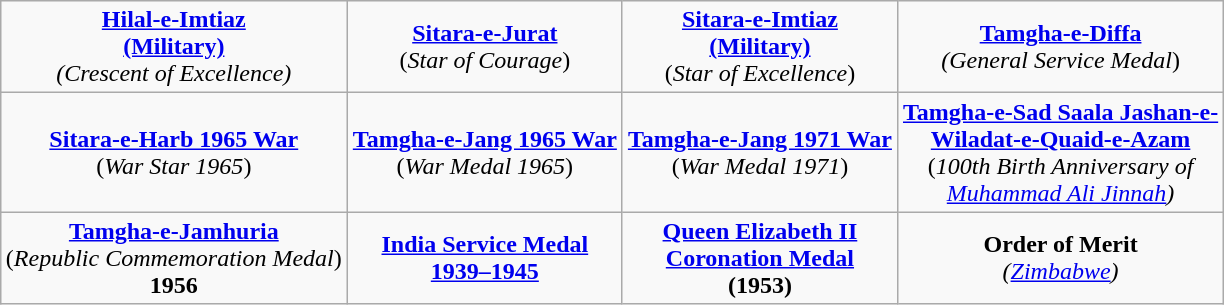<table class="wikitable" style="margin:1em auto; text-align:center;">
<tr>
<td><strong><a href='#'>Hilal-e-Imtiaz</a></strong><br><strong><a href='#'>(Military)</a></strong><br><em>(Crescent of Excellence)</em></td>
<td><strong><a href='#'>Sitara-e-Jurat</a></strong><br>(<em>Star of Courage</em>)</td>
<td><strong><a href='#'>Sitara-e-Imtiaz</a></strong><br><strong><a href='#'>(Military)</a></strong><br>(<em>Star of Excellence</em>)</td>
<td><strong><a href='#'>Tamgha-e-Diffa</a></strong><br><em>(General Service Medal</em>)</td>
</tr>
<tr>
<td><strong><a href='#'>Sitara-e-Harb 1965 War</a></strong><br>(<em>War Star 1965</em>)</td>
<td><strong><a href='#'>Tamgha-e-Jang 1965 War</a></strong><br>(<em>War Medal 1965</em>)</td>
<td><strong><a href='#'>Tamgha-e-Jang 1971 War</a></strong><br>(<em>War Medal 1971</em>)</td>
<td><strong><a href='#'>Tamgha-e-Sad Saala Jashan-e-</a></strong><br><strong><a href='#'>Wiladat-e-Quaid-e-Azam</a></strong><br>(<em>100th Birth Anniversary of</em><br><em><a href='#'>Muhammad Ali Jinnah</a>)</em></td>
</tr>
<tr>
<td><strong><a href='#'>Tamgha-e-Jamhuria</a></strong><br>(<em>Republic Commemoration Medal</em>)<br><strong>1956</strong></td>
<td><strong><a href='#'>India Service Medal</a></strong><br><a href='#'><strong>1939–1945</strong></a></td>
<td><strong><a href='#'>Queen Elizabeth II</a></strong><br><strong><a href='#'>Coronation Medal</a></strong><br><strong>(1953)</strong></td>
<td><strong>Order of Merit</strong><br><em>(<a href='#'>Zimbabwe</a>)</em></td>
</tr>
</table>
